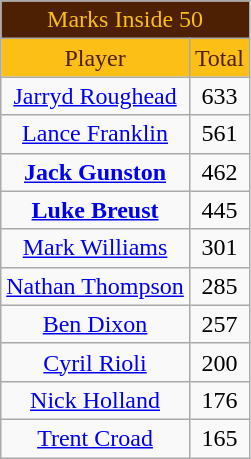<table class="wikitable" style="text-align:center;">
<tr>
<td colspan="2" style="text-align:center; background: #4D2004; color: #FBBF15">Marks Inside 50</td>
</tr>
<tr>
<td style="text-align:center; background: #FBBF15; color: #4D2004">Player</td>
<td style="text-align:center; background: #FBBF15; color: #4D2004">Total</td>
</tr>
<tr>
<td><a href='#'>Jarryd Roughead</a></td>
<td>633</td>
</tr>
<tr>
<td><a href='#'>Lance Franklin</a></td>
<td>561</td>
</tr>
<tr>
<td><strong><a href='#'>Jack Gunston</a></strong></td>
<td>462</td>
</tr>
<tr>
<td><strong><a href='#'>Luke Breust</a></strong></td>
<td>445</td>
</tr>
<tr>
<td><a href='#'>Mark Williams</a></td>
<td>301</td>
</tr>
<tr>
<td><a href='#'>Nathan Thompson</a></td>
<td>285</td>
</tr>
<tr>
<td><a href='#'>Ben Dixon</a></td>
<td>257</td>
</tr>
<tr>
<td><a href='#'>Cyril Rioli</a></td>
<td>200</td>
</tr>
<tr>
<td><a href='#'>Nick Holland</a></td>
<td>176</td>
</tr>
<tr>
<td><a href='#'>Trent Croad</a></td>
<td>165</td>
</tr>
</table>
